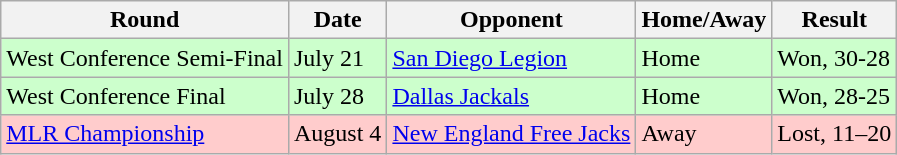<table class="wikitable">
<tr>
<th>Round</th>
<th>Date</th>
<th>Opponent</th>
<th>Home/Away</th>
<th>Result</th>
</tr>
<tr bgcolor="#CCFFCC">
<td>West Conference Semi-Final</td>
<td>July 21</td>
<td><a href='#'>San Diego Legion</a></td>
<td>Home</td>
<td>Won, 30-28</td>
</tr>
<tr bgcolor="#CCFFCC">
<td>West Conference Final</td>
<td>July 28</td>
<td><a href='#'>Dallas Jackals</a></td>
<td>Home</td>
<td>Won, 28-25</td>
</tr>
<tr bgcolor="#FFCCCC">
<td><a href='#'>MLR Championship</a></td>
<td>August 4</td>
<td><a href='#'>New England Free Jacks</a></td>
<td>Away</td>
<td>Lost, 11–20</td>
</tr>
</table>
